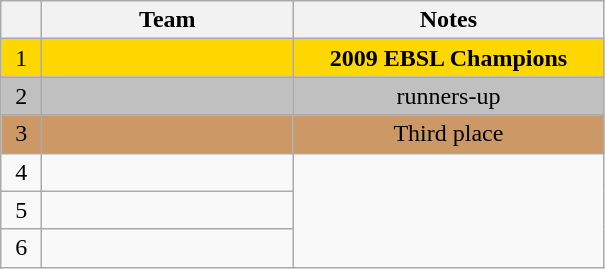<table class="wikitable" style="text-align: center; font-size: 100%;">
<tr>
<th width="20"></th>
<th width="160">Team</th>
<th width="200">Notes</th>
</tr>
<tr style="background-color: gold;">
<td>1</td>
<td align=left><strong></strong></td>
<td><strong>2009 EBSL Champions</strong></td>
</tr>
<tr style="background-color: silver;">
<td>2</td>
<td align=left></td>
<td>runners-up</td>
</tr>
<tr style="background-color: #C96;">
<td>3</td>
<td align=left></td>
<td>Third place</td>
</tr>
<tr>
<td>4</td>
<td align=left></td>
<td rowspan=3></td>
</tr>
<tr>
<td>5</td>
<td align=left></td>
</tr>
<tr>
<td>6</td>
<td align=left></td>
</tr>
</table>
